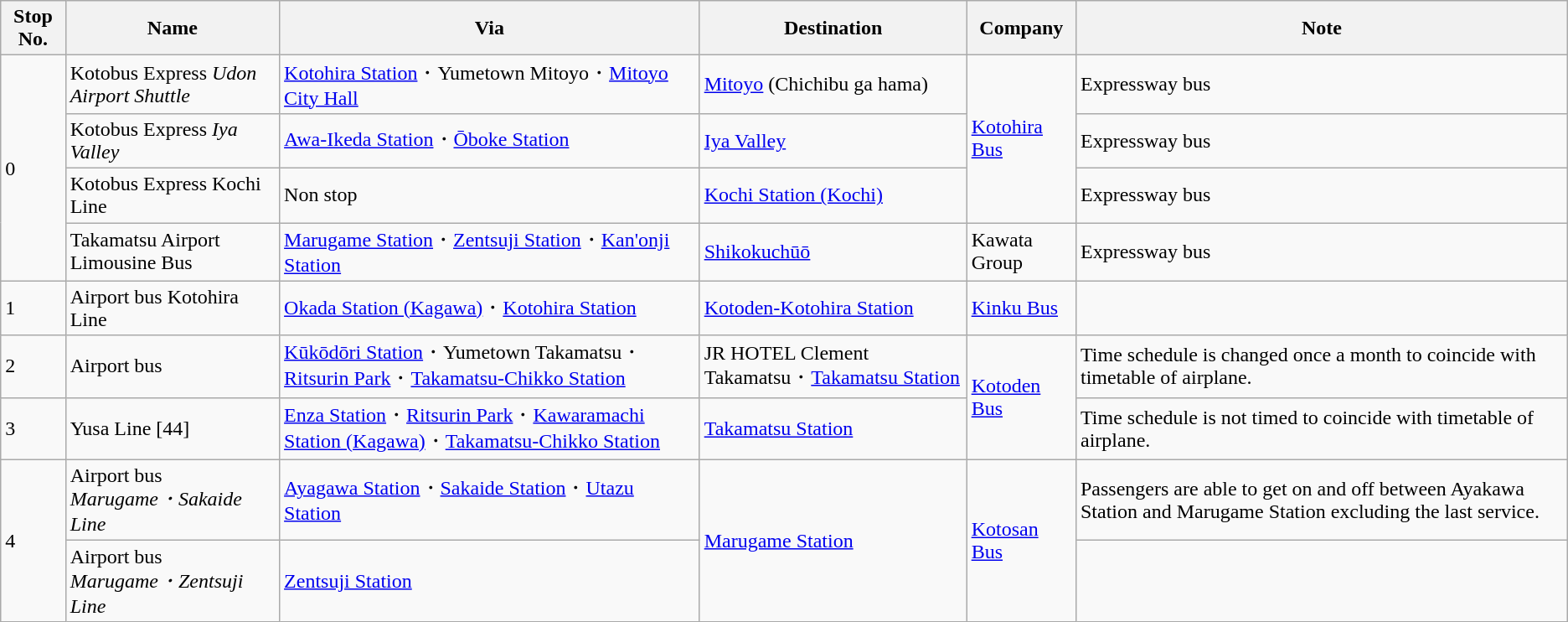<table class="wikitable">
<tr>
<th>Stop No.</th>
<th>Name</th>
<th>Via</th>
<th>Destination</th>
<th>Company</th>
<th>Note</th>
</tr>
<tr>
<td rowspan="4">0</td>
<td>Kotobus Express <em>Udon Airport Shuttle</em></td>
<td><a href='#'>Kotohira Station</a>・Yumetown Mitoyo・<a href='#'>Mitoyo City Hall</a></td>
<td><a href='#'>Mitoyo</a> (Chichibu ga hama)</td>
<td rowspan="3"><a href='#'>Kotohira Bus</a></td>
<td>Expressway bus</td>
</tr>
<tr>
<td>Kotobus Express <em>Iya Valley</em></td>
<td><a href='#'>Awa-Ikeda Station</a>・<a href='#'>Ōboke Station</a></td>
<td><a href='#'>Iya Valley</a></td>
<td>Expressway bus</td>
</tr>
<tr>
<td>Kotobus Express Kochi Line</td>
<td>Non stop</td>
<td><a href='#'>Kochi Station (Kochi)</a></td>
<td>Expressway bus</td>
</tr>
<tr>
<td>Takamatsu Airport Limousine Bus</td>
<td><a href='#'>Marugame Station</a>・<a href='#'>Zentsuji Station</a>・<a href='#'>Kan'onji Station</a></td>
<td><a href='#'>Shikokuchūō</a></td>
<td>Kawata Group</td>
<td>Expressway bus</td>
</tr>
<tr>
<td>1</td>
<td>Airport bus Kotohira Line</td>
<td><a href='#'>Okada Station (Kagawa)</a>・<a href='#'>Kotohira Station</a></td>
<td><a href='#'>Kotoden-Kotohira Station</a></td>
<td><a href='#'>Kinku Bus</a></td>
<td></td>
</tr>
<tr>
<td>2</td>
<td>Airport bus</td>
<td><a href='#'>Kūkōdōri Station</a>・Yumetown Takamatsu・<a href='#'>Ritsurin Park</a>・<a href='#'>Takamatsu-Chikko Station</a></td>
<td>JR HOTEL Clement Takamatsu・<a href='#'>Takamatsu Station</a></td>
<td rowspan="2"><a href='#'>Kotoden Bus</a></td>
<td>Time schedule is changed once a month to coincide with timetable of airplane.</td>
</tr>
<tr>
<td>3</td>
<td>Yusa Line [44]</td>
<td><a href='#'>Enza Station</a>・<a href='#'>Ritsurin Park</a>・<a href='#'>Kawaramachi Station (Kagawa)</a>・<a href='#'>Takamatsu-Chikko Station</a></td>
<td><a href='#'>Takamatsu Station</a></td>
<td>Time schedule is not timed to coincide with timetable of airplane.</td>
</tr>
<tr>
<td rowspan="2">4</td>
<td>Airport bus <em>Marugame・Sakaide Line</em></td>
<td><a href='#'>Ayagawa Station</a>・<a href='#'>Sakaide Station</a>・<a href='#'>Utazu Station</a></td>
<td rowspan="2"><a href='#'>Marugame Station</a></td>
<td rowspan="2"><a href='#'>Kotosan Bus</a></td>
<td>Passengers are able to get on and off between Ayakawa Station and Marugame Station excluding the last service.</td>
</tr>
<tr>
<td>Airport bus <em>Marugame・Zentsuji Line</em></td>
<td><a href='#'>Zentsuji Station</a></td>
<td></td>
</tr>
</table>
